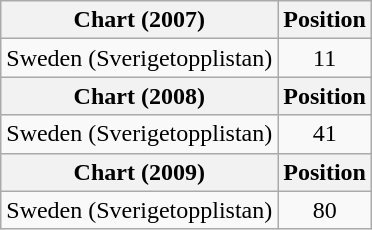<table class="wikitable">
<tr>
<th>Chart (2007)</th>
<th>Position</th>
</tr>
<tr>
<td>Sweden (Sverigetopplistan)</td>
<td align="center">11</td>
</tr>
<tr>
<th>Chart (2008)</th>
<th>Position</th>
</tr>
<tr>
<td>Sweden (Sverigetopplistan)</td>
<td align="center">41</td>
</tr>
<tr>
<th>Chart (2009)</th>
<th>Position</th>
</tr>
<tr>
<td>Sweden (Sverigetopplistan)</td>
<td align="center">80</td>
</tr>
</table>
